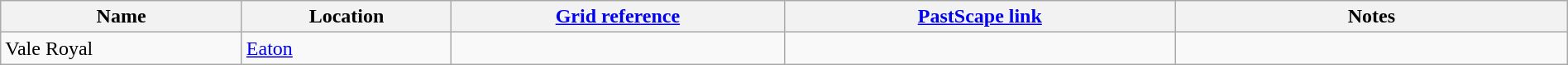<table class="wikitable sortable" border="1" style="width: 100%">
<tr>
<th scope="col">Name</th>
<th scope="col">Location</th>
<th scope="col"><a href='#'>Grid reference</a></th>
<th scope="col" class="unsortable" width="25%"><a href='#'>PastScape link</a></th>
<th scope="col" class="unsortable" width="25%">Notes</th>
</tr>
<tr>
<td>Vale Royal</td>
<td><a href='#'>Eaton</a></td>
<td></td>
<td></td>
<td></td>
</tr>
</table>
